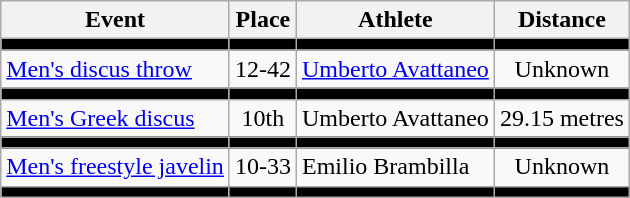<table class=wikitable>
<tr>
<th>Event</th>
<th>Place</th>
<th>Athlete</th>
<th>Distance</th>
</tr>
<tr bgcolor=black>
<td></td>
<td></td>
<td></td>
<td></td>
</tr>
<tr align=center>
<td align=left><a href='#'>Men's discus throw</a></td>
<td>12-42</td>
<td align=left><a href='#'>Umberto Avattaneo</a></td>
<td>Unknown</td>
</tr>
<tr bgcolor=black>
<td></td>
<td></td>
<td></td>
<td></td>
</tr>
<tr align=center>
<td align=left><a href='#'>Men's Greek discus</a></td>
<td>10th</td>
<td align=left>Umberto Avattaneo</td>
<td>29.15 metres</td>
</tr>
<tr bgcolor=black>
<td></td>
<td></td>
<td></td>
<td></td>
</tr>
<tr align=center>
<td align=left><a href='#'>Men's freestyle javelin</a></td>
<td>10-33</td>
<td align=left>Emilio Brambilla</td>
<td>Unknown</td>
</tr>
<tr bgcolor=black>
<td></td>
<td></td>
<td></td>
<td></td>
</tr>
</table>
